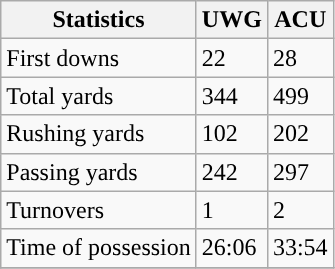<table class="wikitable" style="float: left;">
<tr>
<th>Statistics</th>
<th>UWG</th>
<th>ACU</th>
</tr>
<tr>
<td>First downs</td>
<td>22</td>
<td>28</td>
</tr>
<tr>
<td>Total yards</td>
<td>344</td>
<td>499</td>
</tr>
<tr>
<td>Rushing yards</td>
<td>102</td>
<td>202</td>
</tr>
<tr>
<td>Passing yards</td>
<td>242</td>
<td>297</td>
</tr>
<tr>
<td>Turnovers</td>
<td>1</td>
<td>2</td>
</tr>
<tr>
<td>Time of possession</td>
<td>26:06</td>
<td>33:54</td>
</tr>
<tr>
</tr>
</table>
